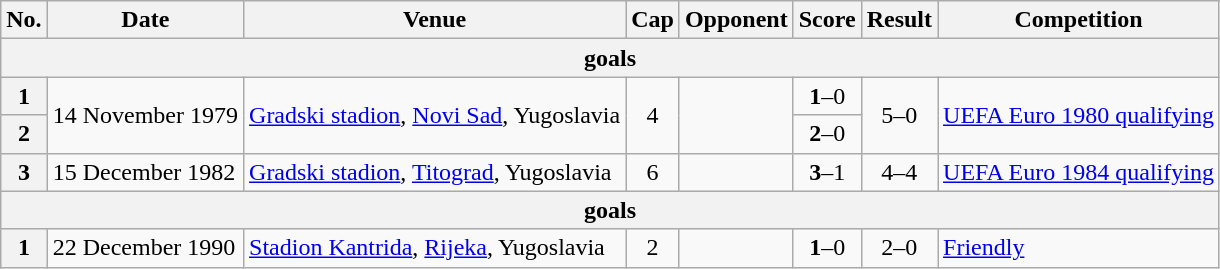<table class="wikitable">
<tr>
<th scope=col>No.</th>
<th scope=col data-sort-type=date>Date</th>
<th scope=col>Venue</th>
<th scope=col>Cap</th>
<th scope=col>Opponent</th>
<th scope=col>Score</th>
<th scope=col>Result</th>
<th scope=col>Competition</th>
</tr>
<tr>
<th colspan="9" align=center> goals</th>
</tr>
<tr>
<th>1</th>
<td rowspan="2">14 November 1979</td>
<td rowspan="2"><a href='#'>Gradski stadion</a>, <a href='#'>Novi Sad</a>, Yugoslavia</td>
<td rowspan="2" align=center>4</td>
<td rowspan="2"></td>
<td align=center><strong>1</strong>–0</td>
<td rowspan="2" align=center>5–0</td>
<td rowspan="2"><a href='#'>UEFA Euro 1980 qualifying</a></td>
</tr>
<tr>
<th>2</th>
<td align=center><strong>2</strong>–0</td>
</tr>
<tr>
<th>3</th>
<td>15 December 1982</td>
<td><a href='#'>Gradski stadion</a>, <a href='#'>Titograd</a>, Yugoslavia</td>
<td align=center>6</td>
<td></td>
<td align=center><strong>3</strong>–1</td>
<td align=center>4–4</td>
<td><a href='#'>UEFA Euro 1984 qualifying</a></td>
</tr>
<tr>
<th colspan="9" align=center> goals</th>
</tr>
<tr>
<th>1</th>
<td>22 December 1990</td>
<td><a href='#'>Stadion Kantrida</a>, <a href='#'>Rijeka</a>, Yugoslavia</td>
<td align=center>2</td>
<td></td>
<td align=center><strong>1</strong>–0</td>
<td align=center>2–0</td>
<td><a href='#'>Friendly</a></td>
</tr>
</table>
